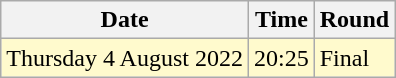<table class="wikitable">
<tr>
<th>Date</th>
<th>Time</th>
<th>Round</th>
</tr>
<tr>
<td style=background:lemonchiffon>Thursday 4 August 2022</td>
<td style=background:lemonchiffon>20:25</td>
<td style=background:lemonchiffon>Final</td>
</tr>
</table>
